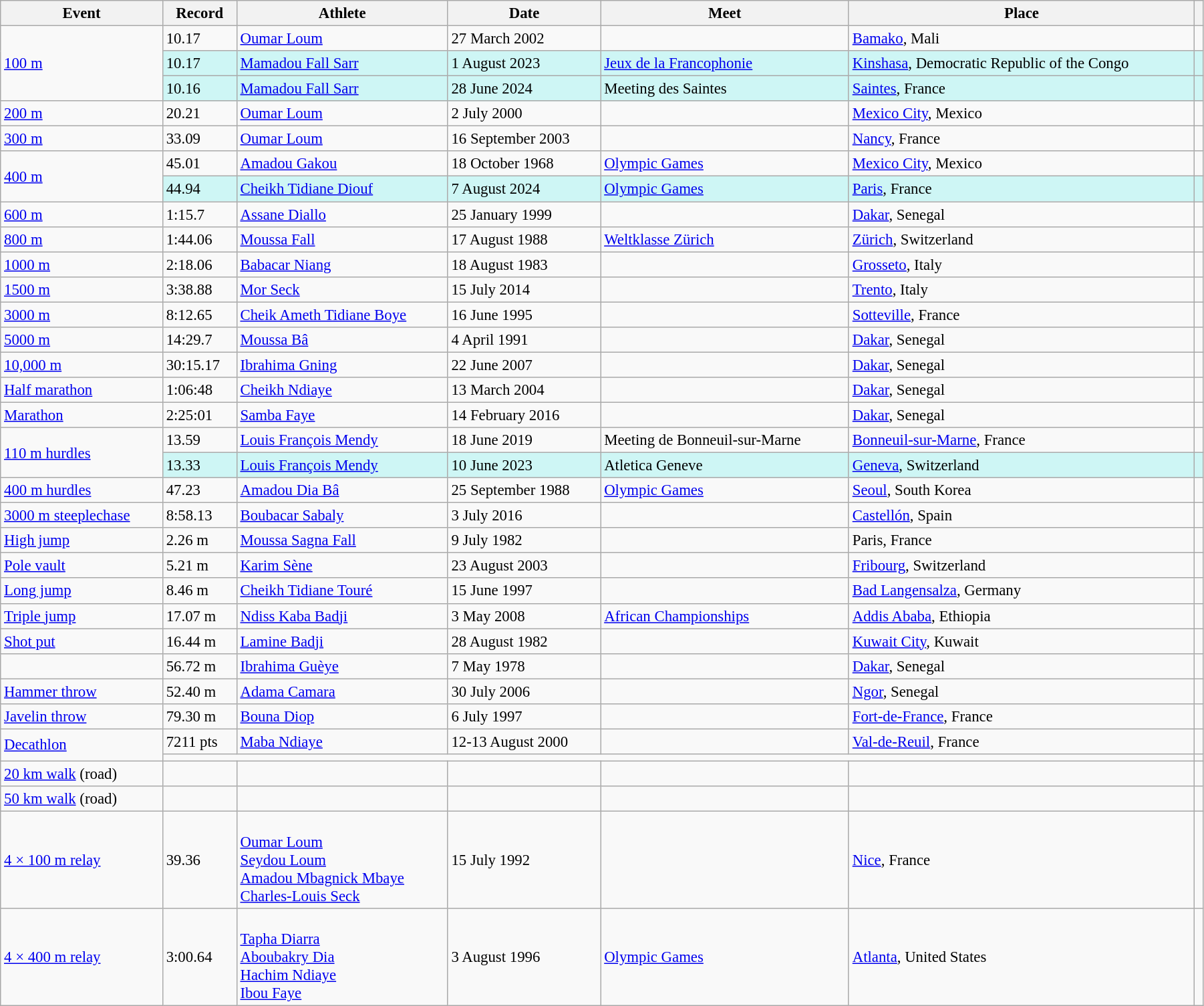<table class="wikitable" style="font-size:95%; width: 95%;">
<tr>
<th>Event</th>
<th>Record</th>
<th>Athlete</th>
<th>Date</th>
<th>Meet</th>
<th>Place</th>
<th></th>
</tr>
<tr>
<td rowspan=3><a href='#'>100 m</a></td>
<td>10.17 </td>
<td><a href='#'>Oumar Loum</a></td>
<td>27 March 2002</td>
<td></td>
<td><a href='#'>Bamako</a>, Mali</td>
<td></td>
</tr>
<tr bgcolor=#CEF6F5>
<td>10.17 </td>
<td><a href='#'>Mamadou Fall Sarr</a></td>
<td>1 August 2023</td>
<td><a href='#'>Jeux de la Francophonie</a></td>
<td><a href='#'>Kinshasa</a>, Democratic Republic of the Congo</td>
<td></td>
</tr>
<tr bgcolor=#CEF6F5>
<td>10.16 </td>
<td><a href='#'>Mamadou Fall Sarr</a></td>
<td>28 June 2024</td>
<td>Meeting des Saintes</td>
<td><a href='#'>Saintes</a>, France</td>
<td></td>
</tr>
<tr>
<td><a href='#'>200 m</a></td>
<td>20.21  </td>
<td><a href='#'>Oumar Loum</a></td>
<td>2 July 2000</td>
<td></td>
<td><a href='#'>Mexico City</a>, Mexico</td>
<td></td>
</tr>
<tr>
<td><a href='#'>300 m</a></td>
<td>33.09</td>
<td><a href='#'>Oumar Loum</a></td>
<td>16 September 2003</td>
<td></td>
<td><a href='#'>Nancy</a>, France</td>
<td></td>
</tr>
<tr>
<td rowspan=2><a href='#'>400 m</a></td>
<td>45.01 </td>
<td><a href='#'>Amadou Gakou</a></td>
<td>18 October 1968</td>
<td><a href='#'>Olympic Games</a></td>
<td><a href='#'>Mexico City</a>, Mexico</td>
<td></td>
</tr>
<tr bgcolor=#CEF6F5>
<td>44.94</td>
<td><a href='#'>Cheikh Tidiane Diouf</a></td>
<td>7 August 2024</td>
<td><a href='#'>Olympic Games</a></td>
<td><a href='#'>Paris</a>, France</td>
<td></td>
</tr>
<tr>
<td><a href='#'>600 m</a></td>
<td>1:15.7 </td>
<td><a href='#'>Assane Diallo</a></td>
<td>25 January 1999</td>
<td></td>
<td><a href='#'>Dakar</a>, Senegal</td>
<td></td>
</tr>
<tr>
<td><a href='#'>800 m</a></td>
<td>1:44.06</td>
<td><a href='#'>Moussa Fall</a></td>
<td>17 August 1988</td>
<td><a href='#'>Weltklasse Zürich</a></td>
<td><a href='#'>Zürich</a>, Switzerland</td>
<td></td>
</tr>
<tr>
<td><a href='#'>1000 m</a></td>
<td>2:18.06</td>
<td><a href='#'>Babacar Niang</a></td>
<td>18 August 1983</td>
<td></td>
<td><a href='#'>Grosseto</a>, Italy</td>
<td></td>
</tr>
<tr>
<td><a href='#'>1500 m</a></td>
<td>3:38.88</td>
<td><a href='#'>Mor Seck</a></td>
<td>15 July 2014</td>
<td></td>
<td><a href='#'>Trento</a>, Italy</td>
<td></td>
</tr>
<tr>
<td><a href='#'>3000 m</a></td>
<td>8:12.65</td>
<td><a href='#'>Cheik Ameth Tidiane Boye</a></td>
<td>16 June 1995</td>
<td></td>
<td><a href='#'>Sotteville</a>, France</td>
<td></td>
</tr>
<tr>
<td><a href='#'>5000 m</a></td>
<td>14:29.7</td>
<td><a href='#'>Moussa Bâ</a></td>
<td>4 April 1991</td>
<td></td>
<td><a href='#'>Dakar</a>, Senegal</td>
<td></td>
</tr>
<tr>
<td><a href='#'>10,000 m</a></td>
<td>30:15.17</td>
<td><a href='#'>Ibrahima Gning</a></td>
<td>22 June 2007</td>
<td></td>
<td><a href='#'>Dakar</a>, Senegal</td>
<td></td>
</tr>
<tr>
<td><a href='#'>Half marathon</a></td>
<td>1:06:48</td>
<td><a href='#'>Cheikh Ndiaye</a></td>
<td>13 March 2004</td>
<td></td>
<td><a href='#'>Dakar</a>, Senegal</td>
<td></td>
</tr>
<tr>
<td><a href='#'>Marathon</a></td>
<td>2:25:01</td>
<td><a href='#'>Samba Faye</a></td>
<td>14 February 2016</td>
<td></td>
<td><a href='#'>Dakar</a>, Senegal</td>
<td></td>
</tr>
<tr>
<td rowspan=2><a href='#'>110 m hurdles</a></td>
<td>13.59 </td>
<td><a href='#'>Louis François Mendy</a></td>
<td>18 June 2019</td>
<td>Meeting de Bonneuil-sur-Marne</td>
<td><a href='#'>Bonneuil-sur-Marne</a>, France</td>
<td></td>
</tr>
<tr bgcolor=#CEF6F5>
<td>13.33 </td>
<td><a href='#'>Louis François Mendy</a></td>
<td>10 June 2023</td>
<td>Atletica Geneve</td>
<td><a href='#'>Geneva</a>, Switzerland</td>
<td></td>
</tr>
<tr>
<td><a href='#'>400 m hurdles</a></td>
<td>47.23</td>
<td><a href='#'>Amadou Dia Bâ</a></td>
<td>25 September 1988</td>
<td><a href='#'>Olympic Games</a></td>
<td><a href='#'>Seoul</a>, South Korea</td>
<td></td>
</tr>
<tr>
<td><a href='#'>3000 m steeplechase</a></td>
<td>8:58.13</td>
<td><a href='#'>Boubacar Sabaly</a></td>
<td>3 July 2016</td>
<td></td>
<td><a href='#'>Castellón</a>, Spain</td>
<td></td>
</tr>
<tr>
<td><a href='#'>High jump</a></td>
<td>2.26 m</td>
<td><a href='#'>Moussa Sagna Fall</a></td>
<td>9 July 1982</td>
<td></td>
<td>Paris, France</td>
<td></td>
</tr>
<tr>
<td><a href='#'>Pole vault</a></td>
<td>5.21 m</td>
<td><a href='#'>Karim Sène</a></td>
<td>23 August 2003</td>
<td></td>
<td><a href='#'>Fribourg</a>, Switzerland</td>
<td></td>
</tr>
<tr>
<td><a href='#'>Long jump</a></td>
<td>8.46 m </td>
<td><a href='#'>Cheikh Tidiane Touré</a></td>
<td>15 June 1997</td>
<td></td>
<td><a href='#'>Bad Langensalza</a>, Germany</td>
<td></td>
</tr>
<tr>
<td><a href='#'>Triple jump</a></td>
<td>17.07 m  </td>
<td><a href='#'>Ndiss Kaba Badji</a></td>
<td>3 May 2008</td>
<td><a href='#'>African Championships</a></td>
<td><a href='#'>Addis Ababa</a>, Ethiopia</td>
<td></td>
</tr>
<tr>
<td><a href='#'>Shot put</a></td>
<td>16.44 m</td>
<td><a href='#'>Lamine Badji</a></td>
<td>28 August 1982</td>
<td></td>
<td><a href='#'>Kuwait City</a>, Kuwait</td>
<td></td>
</tr>
<tr>
<td></td>
<td>56.72 m</td>
<td><a href='#'>Ibrahima Guèye</a></td>
<td>7 May 1978</td>
<td></td>
<td><a href='#'>Dakar</a>, Senegal</td>
<td></td>
</tr>
<tr>
<td><a href='#'>Hammer throw</a></td>
<td>52.40 m</td>
<td><a href='#'>Adama Camara</a></td>
<td>30 July 2006</td>
<td></td>
<td><a href='#'>Ngor</a>, Senegal</td>
<td></td>
</tr>
<tr>
<td><a href='#'>Javelin throw</a></td>
<td>79.30 m</td>
<td><a href='#'>Bouna Diop</a></td>
<td>6 July 1997</td>
<td></td>
<td><a href='#'>Fort-de-France</a>, France</td>
<td></td>
</tr>
<tr>
<td rowspan=2><a href='#'>Decathlon</a></td>
<td>7211 pts</td>
<td><a href='#'>Maba Ndiaye</a></td>
<td>12-13 August 2000</td>
<td></td>
<td><a href='#'>Val-de-Reuil</a>, France</td>
<td></td>
</tr>
<tr>
<td colspan=5></td>
<td></td>
</tr>
<tr>
<td><a href='#'>20 km walk</a> (road)</td>
<td></td>
<td></td>
<td></td>
<td></td>
<td></td>
<td></td>
</tr>
<tr>
<td><a href='#'>50 km walk</a> (road)</td>
<td></td>
<td></td>
<td></td>
<td></td>
<td></td>
<td></td>
</tr>
<tr>
<td><a href='#'>4 × 100 m relay</a></td>
<td>39.36</td>
<td><br><a href='#'>Oumar Loum</a><br><a href='#'>Seydou Loum</a><br><a href='#'>Amadou Mbagnick Mbaye</a><br><a href='#'>Charles-Louis Seck</a></td>
<td>15 July 1992</td>
<td></td>
<td><a href='#'>Nice</a>, France</td>
<td></td>
</tr>
<tr>
<td><a href='#'>4 × 400 m relay</a></td>
<td>3:00.64</td>
<td><br><a href='#'>Tapha Diarra</a><br><a href='#'>Aboubakry Dia</a><br><a href='#'>Hachim Ndiaye</a><br><a href='#'>Ibou Faye</a></td>
<td>3 August 1996</td>
<td><a href='#'>Olympic Games</a></td>
<td><a href='#'>Atlanta</a>, United States</td>
<td></td>
</tr>
</table>
